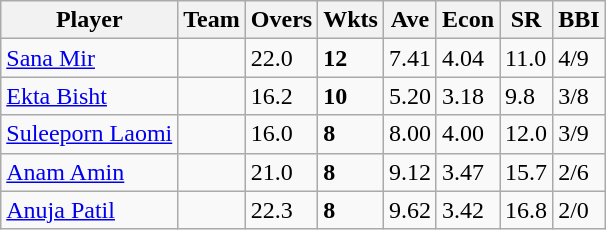<table class="wikitable sortable">
<tr>
<th>Player</th>
<th>Team</th>
<th>Overs</th>
<th>Wkts</th>
<th>Ave</th>
<th>Econ</th>
<th>SR</th>
<th>BBI</th>
</tr>
<tr>
<td><a href='#'>Sana Mir</a></td>
<td></td>
<td>22.0</td>
<td><strong>12</strong></td>
<td>7.41</td>
<td>4.04</td>
<td>11.0</td>
<td>4/9</td>
</tr>
<tr>
<td><a href='#'>Ekta Bisht</a></td>
<td></td>
<td>16.2</td>
<td><strong>10</strong></td>
<td>5.20</td>
<td>3.18</td>
<td>9.8</td>
<td>3/8</td>
</tr>
<tr>
<td><a href='#'>Suleeporn Laomi</a></td>
<td></td>
<td>16.0</td>
<td><strong>8</strong></td>
<td>8.00</td>
<td>4.00</td>
<td>12.0</td>
<td>3/9</td>
</tr>
<tr>
<td><a href='#'>Anam Amin</a></td>
<td></td>
<td>21.0</td>
<td><strong>8</strong></td>
<td>9.12</td>
<td>3.47</td>
<td>15.7</td>
<td>2/6</td>
</tr>
<tr>
<td><a href='#'>Anuja Patil</a></td>
<td></td>
<td>22.3</td>
<td><strong>8</strong></td>
<td>9.62</td>
<td>3.42</td>
<td>16.8</td>
<td>2/0</td>
</tr>
</table>
